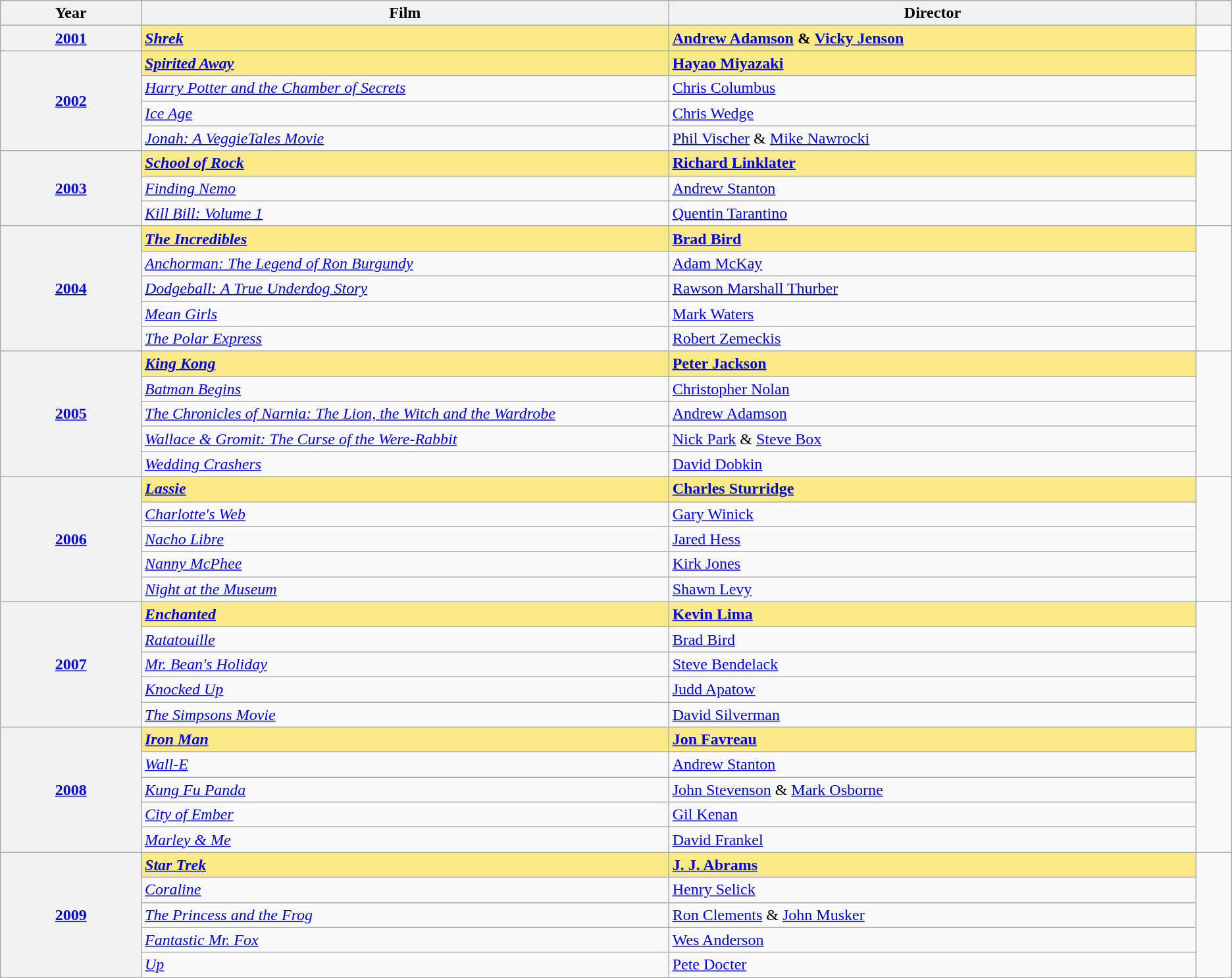<table class="wikitable">
<tr>
<th scope="col" style="width:8%;">Year</th>
<th scope="col" style="width:30%;">Film</th>
<th scope="col" style="width:30%;">Director</th>
<th scope="col" style="width:2%;"></th>
</tr>
<tr>
<th scope="row" rowspan=1 style="text-align:center;"><a href='#'>2001</a> </th>
<td style="background:#FAEB86;"><strong><em><a href='#'>Shrek</a></em></strong></td>
<td style="background:#FAEB86;"><strong><a href='#'>Andrew Adamson</a> & <a href='#'>Vicky Jenson</a></strong></td>
<td rowspan="1"></td>
</tr>
<tr>
<th scope="row" rowspan=4 style="text-align:center;"><a href='#'>2002</a> </th>
<td style="background:#FAEB86;"><strong><em><a href='#'>Spirited Away</a></em></strong></td>
<td style="background:#FAEB86;"><strong><a href='#'>Hayao Miyazaki</a></strong></td>
<td rowspan="4"></td>
</tr>
<tr>
<td><em><a href='#'>Harry Potter and the Chamber of Secrets</a></em></td>
<td><a href='#'>Chris Columbus</a></td>
</tr>
<tr>
<td><em><a href='#'>Ice Age</a></em></td>
<td><a href='#'>Chris Wedge</a></td>
</tr>
<tr>
<td><em><a href='#'>Jonah: A VeggieTales Movie</a></em></td>
<td><a href='#'>Phil Vischer</a> & <a href='#'>Mike Nawrocki</a></td>
</tr>
<tr>
<th scope="row" rowspan=3 style="text-align:center;"><a href='#'>2003</a> </th>
<td style="background:#FAEB86;"><strong><em><a href='#'>School of Rock</a></em></strong></td>
<td style="background:#FAEB86;"><strong><a href='#'>Richard Linklater</a></strong></td>
<td rowspan="3"></td>
</tr>
<tr>
<td><em><a href='#'>Finding Nemo</a></em></td>
<td><a href='#'>Andrew Stanton</a></td>
</tr>
<tr>
<td><em><a href='#'>Kill Bill: Volume 1</a></em></td>
<td><a href='#'>Quentin Tarantino</a></td>
</tr>
<tr>
<th scope="row" rowspan=5 style="text-align:center;"><a href='#'>2004</a> </th>
<td style="background:#FAEB86;"><strong><em><a href='#'>The Incredibles</a></em></strong></td>
<td style="background:#FAEB86;"><strong><a href='#'>Brad Bird</a></strong></td>
<td rowspan="5"></td>
</tr>
<tr>
<td><em><a href='#'>Anchorman: The Legend of Ron Burgundy</a></em></td>
<td><a href='#'>Adam McKay</a></td>
</tr>
<tr>
<td><em><a href='#'>Dodgeball: A True Underdog Story</a></em></td>
<td><a href='#'>Rawson Marshall Thurber</a></td>
</tr>
<tr>
<td><em><a href='#'>Mean Girls</a></em></td>
<td><a href='#'>Mark Waters</a></td>
</tr>
<tr>
<td><em><a href='#'>The Polar Express</a></em></td>
<td><a href='#'>Robert Zemeckis</a></td>
</tr>
<tr>
<th scope="row" rowspan=5 style="text-align:center;"><a href='#'>2005</a> </th>
<td style="background:#FAEB86;"><strong><em><a href='#'>King Kong</a></em></strong></td>
<td style="background:#FAEB86;"><strong><a href='#'>Peter Jackson</a></strong></td>
<td rowspan="5"></td>
</tr>
<tr>
<td><em><a href='#'>Batman Begins</a></em></td>
<td><a href='#'>Christopher Nolan</a></td>
</tr>
<tr>
<td><em><a href='#'>The Chronicles of Narnia: The Lion, the Witch and the Wardrobe</a></em></td>
<td><a href='#'>Andrew Adamson</a></td>
</tr>
<tr>
<td><em><a href='#'>Wallace & Gromit: The Curse of the Were-Rabbit</a></em></td>
<td><a href='#'>Nick Park</a> & <a href='#'>Steve Box</a></td>
</tr>
<tr>
<td><em><a href='#'>Wedding Crashers</a></em></td>
<td><a href='#'>David Dobkin</a></td>
</tr>
<tr>
<th scope="row" rowspan=5 style="text-align:center;"><a href='#'>2006</a> </th>
<td style="background:#FAEB86;"><strong><em><a href='#'>Lassie</a></em></strong></td>
<td style="background:#FAEB86;"><strong><a href='#'>Charles Sturridge</a></strong></td>
<td rowspan="5"></td>
</tr>
<tr>
<td><em><a href='#'>Charlotte's Web</a></em></td>
<td><a href='#'>Gary Winick</a></td>
</tr>
<tr>
<td><em><a href='#'>Nacho Libre</a></em></td>
<td><a href='#'>Jared Hess</a></td>
</tr>
<tr>
<td><em><a href='#'>Nanny McPhee</a></em></td>
<td><a href='#'>Kirk Jones</a></td>
</tr>
<tr>
<td><em><a href='#'>Night at the Museum</a></em></td>
<td><a href='#'>Shawn Levy</a></td>
</tr>
<tr>
<th scope="row" rowspan=5 style="text-align:center;"><a href='#'>2007</a> </th>
<td style="background:#FAEB86;"><strong><em><a href='#'>Enchanted</a></em></strong></td>
<td style="background:#FAEB86;"><strong><a href='#'>Kevin Lima</a></strong></td>
<td rowspan="5"></td>
</tr>
<tr>
<td><em><a href='#'>Ratatouille</a></em></td>
<td><a href='#'>Brad Bird</a></td>
</tr>
<tr>
<td><em><a href='#'>Mr. Bean's Holiday</a></em></td>
<td><a href='#'>Steve Bendelack</a></td>
</tr>
<tr>
<td><em><a href='#'>Knocked Up</a></em></td>
<td><a href='#'>Judd Apatow</a></td>
</tr>
<tr>
<td><em><a href='#'>The Simpsons Movie</a></em></td>
<td><a href='#'>David Silverman</a></td>
</tr>
<tr>
<th scope="row" rowspan=5 style="text-align:center;"><a href='#'>2008</a> </th>
<td style="background:#FAEB86;"><strong><em><a href='#'>Iron Man</a></em></strong></td>
<td style="background:#FAEB86;"><strong><a href='#'>Jon Favreau</a></strong></td>
<td rowspan="5"></td>
</tr>
<tr>
<td><em><a href='#'>Wall-E</a></em></td>
<td><a href='#'>Andrew Stanton</a></td>
</tr>
<tr>
<td><em><a href='#'>Kung Fu Panda</a></em></td>
<td><a href='#'>John Stevenson</a> & <a href='#'>Mark Osborne</a></td>
</tr>
<tr>
<td><em><a href='#'>City of Ember</a></em></td>
<td><a href='#'>Gil Kenan</a></td>
</tr>
<tr>
<td><em><a href='#'>Marley & Me</a></em></td>
<td><a href='#'>David Frankel</a></td>
</tr>
<tr>
<th scope="row" rowspan=5 style="text-align:center;"><a href='#'>2009</a> </th>
<td style="background:#FAEB86;"><strong><em><a href='#'>Star Trek</a></em></strong></td>
<td style="background:#FAEB86;"><strong><a href='#'>J. J. Abrams</a></strong></td>
<td rowspan="5"></td>
</tr>
<tr>
<td><em><a href='#'>Coraline</a></em></td>
<td><a href='#'>Henry Selick</a></td>
</tr>
<tr>
<td><em><a href='#'>The Princess and the Frog</a></em></td>
<td><a href='#'>Ron Clements</a> & <a href='#'>John Musker</a></td>
</tr>
<tr>
<td><em><a href='#'>Fantastic Mr. Fox</a></em></td>
<td><a href='#'>Wes Anderson</a></td>
</tr>
<tr>
<td><em><a href='#'>Up</a></em></td>
<td><a href='#'>Pete Docter</a></td>
</tr>
</table>
